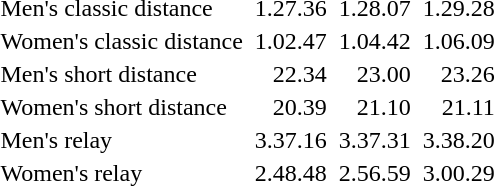<table>
<tr style="vertical-align:top;">
<td>Men's classic distance </td>
<td></td>
<td style="text-align:right;">1.27.36</td>
<td></td>
<td style="text-align:right;">1.28.07</td>
<td></td>
<td style="text-align:right;">1.29.28</td>
</tr>
<tr style="vertical-align:top;">
<td>Women's classic distance </td>
<td></td>
<td style="text-align:right;">1.02.47</td>
<td></td>
<td style="text-align:right;">1.04.42</td>
<td></td>
<td style="text-align:right;">1.06.09</td>
</tr>
<tr style="vertical-align:top;">
<td>Men's short distance </td>
<td></td>
<td style="text-align:right;">22.34</td>
<td></td>
<td style="text-align:right;">23.00</td>
<td></td>
<td style="text-align:right;">23.26</td>
</tr>
<tr style="vertical-align:top;">
<td>Women's short distance </td>
<td></td>
<td style="text-align:right;">20.39</td>
<td></td>
<td style="text-align:right;">21.10</td>
<td></td>
<td style="text-align:right;">21.11</td>
</tr>
<tr style="vertical-align:top;">
<td>Men's relay</td>
<td></td>
<td style="text-align:right;">3.37.16</td>
<td></td>
<td style="text-align:right;">3.37.31</td>
<td></td>
<td style="text-align:right;">3.38.20</td>
</tr>
<tr style="vertical-align:top;">
<td>Women's relay</td>
<td></td>
<td style="text-align:right;">2.48.48</td>
<td></td>
<td style="text-align:right;">2.56.59</td>
<td></td>
<td style="text-align:right;">3.00.29</td>
</tr>
</table>
